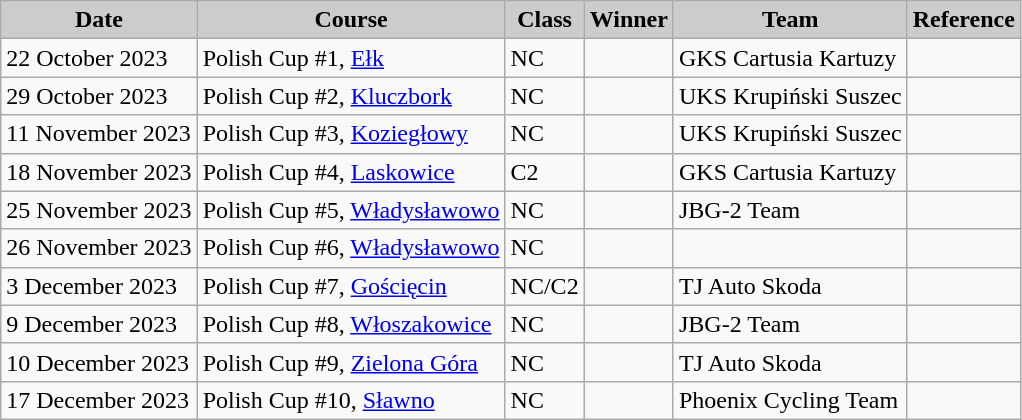<table class="wikitable sortable alternance ">
<tr>
<th scope="col" style="background-color:#CCCCCC;">Date</th>
<th scope="col" style="background-color:#CCCCCC;">Course</th>
<th scope="col" style="background-color:#CCCCCC;">Class</th>
<th scope="col" style="background-color:#CCCCCC;">Winner</th>
<th scope="col" style="background-color:#CCCCCC;">Team</th>
<th scope="col" style="background-color:#CCCCCC;">Reference</th>
</tr>
<tr>
<td>22 October 2023</td>
<td> Polish Cup #1, <a href='#'>Ełk</a></td>
<td>NC</td>
<td></td>
<td>GKS Cartusia Kartuzy</td>
<td></td>
</tr>
<tr>
<td>29 October 2023</td>
<td> Polish Cup #2, <a href='#'>Kluczbork</a></td>
<td>NC</td>
<td></td>
<td>UKS Krupiński Suszec</td>
<td></td>
</tr>
<tr>
<td>11 November 2023</td>
<td> Polish Cup #3, <a href='#'>Koziegłowy</a></td>
<td>NC</td>
<td></td>
<td>UKS Krupiński Suszec</td>
<td></td>
</tr>
<tr>
<td>18 November 2023</td>
<td> Polish Cup #4, <a href='#'>Laskowice</a></td>
<td>C2</td>
<td></td>
<td>GKS Cartusia Kartuzy</td>
<td></td>
</tr>
<tr>
<td>25 November 2023</td>
<td> Polish Cup #5, <a href='#'>Władysławowo</a></td>
<td>NC</td>
<td></td>
<td>JBG-2 Team</td>
<td></td>
</tr>
<tr>
<td>26 November 2023</td>
<td> Polish Cup #6, <a href='#'>Władysławowo</a></td>
<td>NC</td>
<td></td>
<td></td>
<td></td>
</tr>
<tr>
<td>3 December 2023</td>
<td> Polish Cup #7, <a href='#'>Gościęcin</a></td>
<td>NC/C2</td>
<td></td>
<td>TJ Auto Skoda</td>
<td></td>
</tr>
<tr>
<td>9 December 2023</td>
<td> Polish Cup #8, <a href='#'>Włoszakowice</a></td>
<td>NC</td>
<td></td>
<td>JBG-2 Team</td>
<td></td>
</tr>
<tr>
<td>10 December 2023</td>
<td> Polish Cup #9, <a href='#'>Zielona Góra</a></td>
<td>NC</td>
<td></td>
<td>TJ Auto Skoda</td>
<td></td>
</tr>
<tr>
<td>17 December 2023</td>
<td> Polish Cup #10, <a href='#'>Sławno</a></td>
<td>NC</td>
<td></td>
<td>Phoenix Cycling Team</td>
<td></td>
</tr>
</table>
